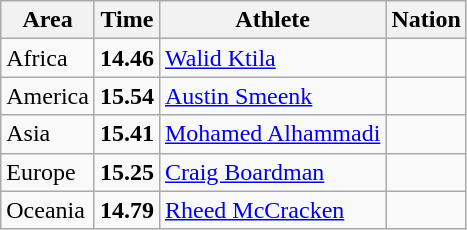<table class="wikitable">
<tr>
<th>Area</th>
<th>Time</th>
<th>Athlete</th>
<th>Nation</th>
</tr>
<tr>
<td>Africa</td>
<td><strong>14.46</strong> </td>
<td><a href='#'>Walid Ktila</a></td>
<td></td>
</tr>
<tr>
<td>America</td>
<td><strong>15.54</strong></td>
<td><a href='#'>Austin Smeenk</a></td>
<td></td>
</tr>
<tr>
<td>Asia</td>
<td><strong>15.41</strong></td>
<td><a href='#'>Mohamed Alhammadi</a></td>
<td></td>
</tr>
<tr>
<td>Europe</td>
<td><strong>15.25</strong></td>
<td><a href='#'>Craig Boardman</a></td>
<td></td>
</tr>
<tr>
<td>Oceania</td>
<td><strong>14.79</strong></td>
<td><a href='#'>Rheed McCracken</a></td>
<td></td>
</tr>
</table>
